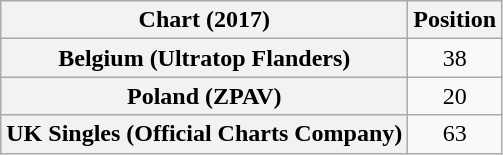<table class="wikitable plainrowheaders sortable" style="text-align:center">
<tr>
<th scope="col">Chart (2017)</th>
<th scope="col">Position</th>
</tr>
<tr>
<th scope="row">Belgium (Ultratop Flanders)</th>
<td>38</td>
</tr>
<tr>
<th scope="row">Poland (ZPAV)</th>
<td>20</td>
</tr>
<tr>
<th scope="row">UK Singles (Official Charts Company)</th>
<td>63</td>
</tr>
</table>
